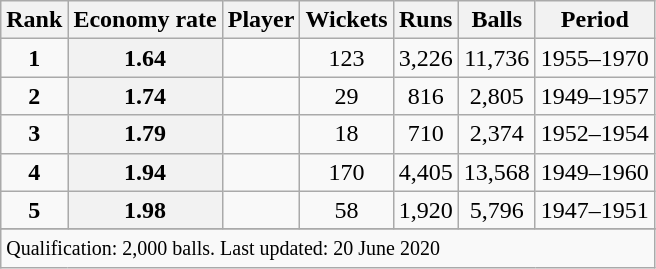<table class="wikitable plainrowheaders sortable">
<tr>
<th scope=col>Rank</th>
<th scope=col>Economy rate</th>
<th scope=col>Player</th>
<th scope=col>Wickets</th>
<th scope=col>Runs</th>
<th scope=col>Balls</th>
<th scope=col>Period</th>
</tr>
<tr>
<td align=center><strong>1</strong></td>
<th scope=row style=text-align:center;>1.64</th>
<td></td>
<td align=center>123</td>
<td align=center>3,226</td>
<td align=center>11,736</td>
<td>1955–1970</td>
</tr>
<tr>
<td align=center><strong>2</strong></td>
<th scope=row style=text-align:center;>1.74</th>
<td></td>
<td align=center>29</td>
<td align=center>816</td>
<td align=center>2,805</td>
<td>1949–1957</td>
</tr>
<tr>
<td align=center><strong>3</strong></td>
<th scope=row style=text-align:center;>1.79</th>
<td></td>
<td align=center>18</td>
<td align=center>710</td>
<td align=center>2,374</td>
<td>1952–1954</td>
</tr>
<tr>
<td align=center><strong>4</strong></td>
<th scope=row style=text-align:center;>1.94</th>
<td></td>
<td align=center>170</td>
<td align=center>4,405</td>
<td align=center>13,568</td>
<td>1949–1960</td>
</tr>
<tr>
<td align=center><strong>5</strong></td>
<th scope=row style=text-align:center;>1.98</th>
<td></td>
<td align=center>58</td>
<td align=center>1,920</td>
<td align=center>5,796</td>
<td>1947–1951</td>
</tr>
<tr>
</tr>
<tr class=sortbottom>
<td colspan=7><small>Qualification: 2,000 balls. Last updated: 20 June 2020</small></td>
</tr>
</table>
